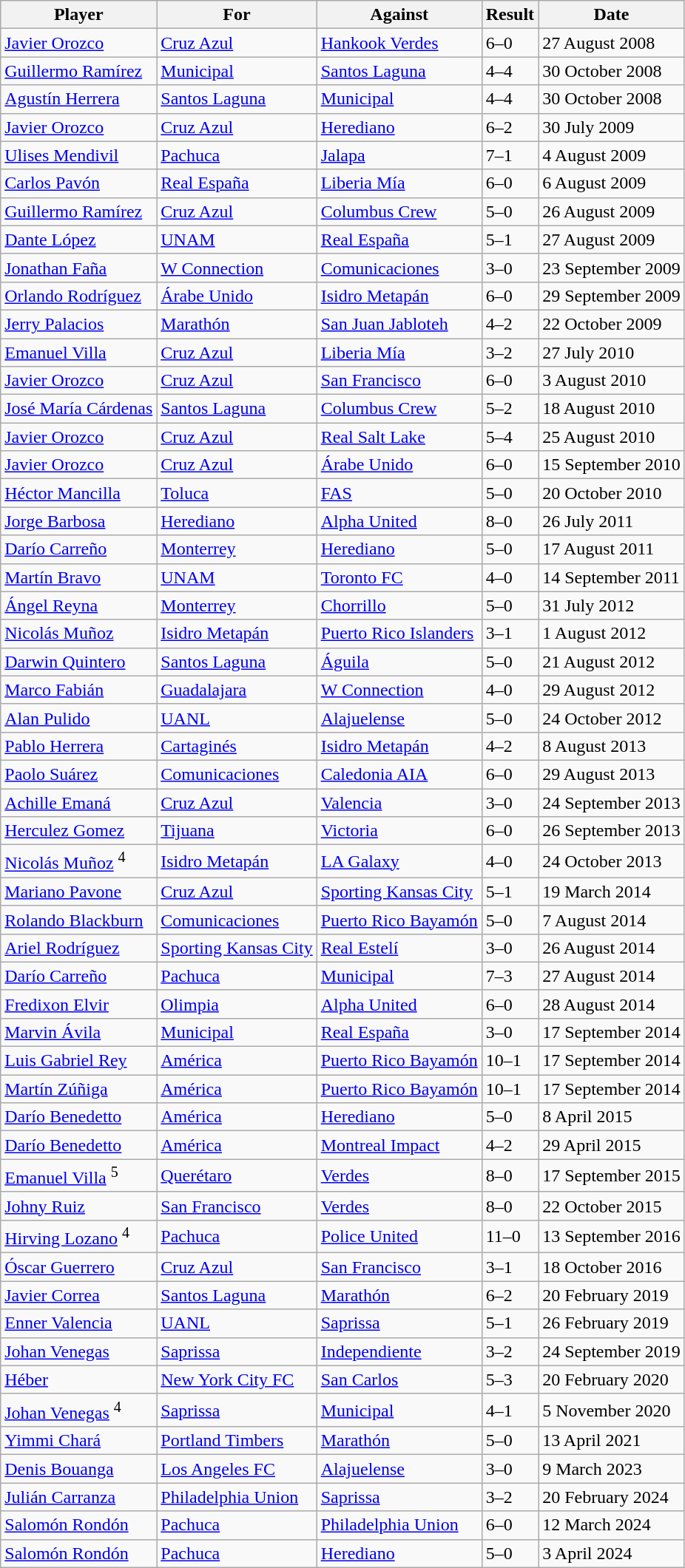<table class="wikitable sortable plainrowheaders">
<tr>
<th scope="col">Player</th>
<th scope="col">For</th>
<th scope="col">Against</th>
<th scope="col">Result</th>
<th scope="col">Date</th>
</tr>
<tr>
<td> <a href='#'>Javier Orozco</a></td>
<td> <a href='#'>Cruz Azul</a></td>
<td> <a href='#'>Hankook Verdes</a></td>
<td>6–0</td>
<td>27 August 2008</td>
</tr>
<tr>
<td> <a href='#'>Guillermo Ramírez</a></td>
<td> <a href='#'>Municipal</a></td>
<td> <a href='#'>Santos Laguna</a></td>
<td>4–4</td>
<td>30 October 2008</td>
</tr>
<tr>
<td> <a href='#'>Agustín Herrera</a></td>
<td> <a href='#'>Santos Laguna</a></td>
<td> <a href='#'>Municipal</a></td>
<td>4–4</td>
<td>30 October 2008</td>
</tr>
<tr>
<td> <a href='#'>Javier Orozco</a></td>
<td> <a href='#'>Cruz Azul</a></td>
<td> <a href='#'>Herediano</a></td>
<td>6–2</td>
<td>30 July 2009</td>
</tr>
<tr>
<td> <a href='#'>Ulises Mendivil</a></td>
<td> <a href='#'>Pachuca</a></td>
<td> <a href='#'>Jalapa</a></td>
<td>7–1</td>
<td>4 August 2009</td>
</tr>
<tr>
<td> <a href='#'>Carlos Pavón</a></td>
<td> <a href='#'>Real España</a></td>
<td> <a href='#'>Liberia Mía</a></td>
<td>6–0</td>
<td>6 August 2009</td>
</tr>
<tr>
<td> <a href='#'>Guillermo Ramírez</a></td>
<td> <a href='#'>Cruz Azul</a></td>
<td> <a href='#'>Columbus Crew</a></td>
<td>5–0</td>
<td>26 August 2009</td>
</tr>
<tr>
<td> <a href='#'>Dante López</a></td>
<td> <a href='#'>UNAM</a></td>
<td> <a href='#'>Real España</a></td>
<td>5–1</td>
<td>27 August 2009</td>
</tr>
<tr>
<td> <a href='#'>Jonathan Faña</a></td>
<td> <a href='#'>W Connection</a></td>
<td> <a href='#'>Comunicaciones</a></td>
<td>3–0</td>
<td>23 September 2009</td>
</tr>
<tr>
<td> <a href='#'>Orlando Rodríguez</a></td>
<td> <a href='#'>Árabe Unido</a></td>
<td> <a href='#'>Isidro Metapán</a></td>
<td>6–0</td>
<td>29 September 2009</td>
</tr>
<tr>
<td> <a href='#'>Jerry Palacios</a></td>
<td> <a href='#'>Marathón</a></td>
<td> <a href='#'>San Juan Jabloteh</a></td>
<td>4–2</td>
<td>22 October 2009</td>
</tr>
<tr>
<td> <a href='#'>Emanuel Villa</a></td>
<td> <a href='#'>Cruz Azul</a></td>
<td> <a href='#'>Liberia Mía</a></td>
<td>3–2</td>
<td>27 July 2010</td>
</tr>
<tr>
<td> <a href='#'>Javier Orozco</a></td>
<td> <a href='#'>Cruz Azul</a></td>
<td> <a href='#'>San Francisco</a></td>
<td>6–0</td>
<td>3 August 2010</td>
</tr>
<tr>
<td> <a href='#'>José María Cárdenas</a></td>
<td> <a href='#'>Santos Laguna</a></td>
<td> <a href='#'>Columbus Crew</a></td>
<td>5–2</td>
<td>18 August 2010</td>
</tr>
<tr>
<td> <a href='#'>Javier Orozco</a></td>
<td> <a href='#'>Cruz Azul</a></td>
<td> <a href='#'>Real Salt Lake</a></td>
<td>5–4</td>
<td>25 August 2010</td>
</tr>
<tr>
<td> <a href='#'>Javier Orozco</a></td>
<td> <a href='#'>Cruz Azul</a></td>
<td> <a href='#'>Árabe Unido</a></td>
<td>6–0</td>
<td>15 September 2010</td>
</tr>
<tr>
<td> <a href='#'>Héctor Mancilla</a></td>
<td> <a href='#'>Toluca</a></td>
<td> <a href='#'>FAS</a></td>
<td>5–0</td>
<td>20 October 2010</td>
</tr>
<tr>
<td> <a href='#'>Jorge Barbosa</a></td>
<td> <a href='#'>Herediano</a></td>
<td> <a href='#'>Alpha United</a></td>
<td>8–0</td>
<td>26 July 2011</td>
</tr>
<tr>
<td> <a href='#'>Darío Carreño</a></td>
<td> <a href='#'>Monterrey</a></td>
<td> <a href='#'>Herediano</a></td>
<td>5–0</td>
<td>17 August 2011</td>
</tr>
<tr>
<td> <a href='#'>Martín Bravo</a></td>
<td> <a href='#'>UNAM</a></td>
<td> <a href='#'>Toronto FC</a></td>
<td>4–0</td>
<td>14 September 2011</td>
</tr>
<tr>
<td> <a href='#'>Ángel Reyna</a></td>
<td> <a href='#'>Monterrey</a></td>
<td> <a href='#'>Chorrillo</a></td>
<td>5–0</td>
<td>31 July 2012</td>
</tr>
<tr>
<td> <a href='#'>Nicolás Muñoz</a></td>
<td> <a href='#'>Isidro Metapán</a></td>
<td> <a href='#'>Puerto Rico Islanders</a></td>
<td>3–1</td>
<td>1 August 2012</td>
</tr>
<tr>
<td> <a href='#'>Darwin Quintero</a></td>
<td> <a href='#'>Santos Laguna</a></td>
<td> <a href='#'>Águila</a></td>
<td>5–0</td>
<td>21 August 2012</td>
</tr>
<tr>
<td> <a href='#'>Marco Fabián</a></td>
<td> <a href='#'>Guadalajara</a></td>
<td> <a href='#'>W Connection</a></td>
<td>4–0</td>
<td>29 August 2012</td>
</tr>
<tr>
<td> <a href='#'>Alan Pulido</a></td>
<td> <a href='#'>UANL</a></td>
<td> <a href='#'>Alajuelense</a></td>
<td>5–0</td>
<td>24 October 2012</td>
</tr>
<tr>
<td> <a href='#'>Pablo Herrera</a></td>
<td> <a href='#'>Cartaginés</a></td>
<td> <a href='#'>Isidro Metapán</a></td>
<td>4–2</td>
<td>8 August 2013</td>
</tr>
<tr>
<td> <a href='#'>Paolo Suárez</a></td>
<td> <a href='#'>Comunicaciones</a></td>
<td> <a href='#'>Caledonia AIA</a></td>
<td>6–0</td>
<td>29 August 2013</td>
</tr>
<tr>
<td> <a href='#'>Achille Emaná</a></td>
<td> <a href='#'>Cruz Azul</a></td>
<td> <a href='#'>Valencia</a></td>
<td>3–0</td>
<td>24 September 2013</td>
</tr>
<tr>
<td> <a href='#'>Herculez Gomez</a></td>
<td> <a href='#'>Tijuana</a></td>
<td> <a href='#'>Victoria</a></td>
<td>6–0</td>
<td>26 September 2013</td>
</tr>
<tr>
<td> <a href='#'>Nicolás Muñoz</a> <sup>4</sup></td>
<td> <a href='#'>Isidro Metapán</a></td>
<td> <a href='#'>LA Galaxy</a></td>
<td>4–0</td>
<td>24 October 2013</td>
</tr>
<tr>
<td> <a href='#'>Mariano Pavone</a></td>
<td> <a href='#'>Cruz Azul</a></td>
<td> <a href='#'>Sporting Kansas City</a></td>
<td>5–1</td>
<td>19 March 2014</td>
</tr>
<tr>
<td> <a href='#'>Rolando Blackburn</a></td>
<td> <a href='#'>Comunicaciones</a></td>
<td> <a href='#'>Puerto Rico Bayamón</a></td>
<td>5–0</td>
<td>7 August 2014</td>
</tr>
<tr>
<td> <a href='#'>Ariel Rodríguez</a></td>
<td> <a href='#'>Sporting Kansas City</a></td>
<td> <a href='#'>Real Estelí</a></td>
<td>3–0</td>
<td>26 August 2014</td>
</tr>
<tr>
<td> <a href='#'>Darío Carreño</a></td>
<td> <a href='#'>Pachuca</a></td>
<td> <a href='#'>Municipal</a></td>
<td>7–3</td>
<td>27 August 2014</td>
</tr>
<tr>
<td> <a href='#'>Fredixon Elvir</a></td>
<td> <a href='#'>Olimpia</a></td>
<td> <a href='#'>Alpha United</a></td>
<td>6–0</td>
<td>28 August 2014</td>
</tr>
<tr>
<td> <a href='#'>Marvin Ávila</a></td>
<td> <a href='#'>Municipal</a></td>
<td> <a href='#'>Real España</a></td>
<td>3–0</td>
<td>17 September 2014</td>
</tr>
<tr>
<td> <a href='#'>Luis Gabriel Rey</a></td>
<td> <a href='#'>América</a></td>
<td> <a href='#'>Puerto Rico Bayamón</a></td>
<td>10–1</td>
<td>17 September 2014</td>
</tr>
<tr>
<td> <a href='#'>Martín Zúñiga</a></td>
<td> <a href='#'>América</a></td>
<td> <a href='#'>Puerto Rico Bayamón</a></td>
<td>10–1</td>
<td>17 September 2014</td>
</tr>
<tr>
<td> <a href='#'>Darío Benedetto</a></td>
<td> <a href='#'>América</a></td>
<td> <a href='#'>Herediano</a></td>
<td>5–0</td>
<td>8 April 2015</td>
</tr>
<tr>
<td> <a href='#'>Darío Benedetto</a></td>
<td> <a href='#'>América</a></td>
<td> <a href='#'>Montreal Impact</a></td>
<td>4–2</td>
<td>29 April 2015</td>
</tr>
<tr>
<td> <a href='#'>Emanuel Villa</a> <sup>5</sup></td>
<td> <a href='#'>Querétaro</a></td>
<td> <a href='#'>Verdes</a></td>
<td>8–0</td>
<td>17 September 2015</td>
</tr>
<tr>
<td> <a href='#'>Johny Ruiz</a></td>
<td> <a href='#'>San Francisco</a></td>
<td> <a href='#'>Verdes</a></td>
<td>8–0</td>
<td>22 October 2015</td>
</tr>
<tr>
<td> <a href='#'>Hirving Lozano</a> <sup>4</sup></td>
<td> <a href='#'>Pachuca</a></td>
<td> <a href='#'>Police United</a></td>
<td>11–0</td>
<td>13 September 2016</td>
</tr>
<tr>
<td> <a href='#'>Óscar Guerrero</a></td>
<td> <a href='#'>Cruz Azul</a></td>
<td> <a href='#'>San Francisco</a></td>
<td>3–1</td>
<td>18 October 2016</td>
</tr>
<tr>
<td> <a href='#'>Javier Correa</a></td>
<td> <a href='#'>Santos Laguna</a></td>
<td> <a href='#'>Marathón</a></td>
<td>6–2</td>
<td>20 February 2019</td>
</tr>
<tr>
<td> <a href='#'>Enner Valencia</a></td>
<td> <a href='#'>UANL</a></td>
<td> <a href='#'>Saprissa</a></td>
<td>5–1</td>
<td>26 February 2019</td>
</tr>
<tr>
<td> <a href='#'>Johan Venegas</a></td>
<td> <a href='#'>Saprissa</a></td>
<td> <a href='#'>Independiente</a></td>
<td>3–2</td>
<td>24 September 2019</td>
</tr>
<tr>
<td> <a href='#'>Héber</a></td>
<td> <a href='#'>New York City FC</a></td>
<td> <a href='#'>San Carlos</a></td>
<td>5–3</td>
<td>20 February 2020</td>
</tr>
<tr>
<td> <a href='#'>Johan Venegas</a> <sup>4</sup></td>
<td> <a href='#'>Saprissa</a></td>
<td> <a href='#'>Municipal</a></td>
<td>4–1</td>
<td>5 November 2020</td>
</tr>
<tr>
<td> <a href='#'>Yimmi Chará</a></td>
<td> <a href='#'>Portland Timbers</a></td>
<td> <a href='#'>Marathón</a></td>
<td>5–0</td>
<td>13 April 2021</td>
</tr>
<tr>
<td> <a href='#'>Denis Bouanga</a></td>
<td> <a href='#'>Los Angeles FC</a></td>
<td> <a href='#'>Alajuelense</a></td>
<td>3–0</td>
<td>9 March 2023</td>
</tr>
<tr>
<td> <a href='#'>Julián Carranza</a></td>
<td> <a href='#'>Philadelphia Union</a></td>
<td> <a href='#'>Saprissa</a></td>
<td>3–2</td>
<td>20 February 2024</td>
</tr>
<tr>
<td> <a href='#'>Salomón Rondón</a></td>
<td> <a href='#'>Pachuca</a></td>
<td> <a href='#'>Philadelphia Union</a></td>
<td>6–0</td>
<td>12 March 2024</td>
</tr>
<tr>
<td> <a href='#'>Salomón Rondón</a></td>
<td> <a href='#'>Pachuca</a></td>
<td> <a href='#'>Herediano</a></td>
<td>5–0</td>
<td>3 April 2024</td>
</tr>
</table>
